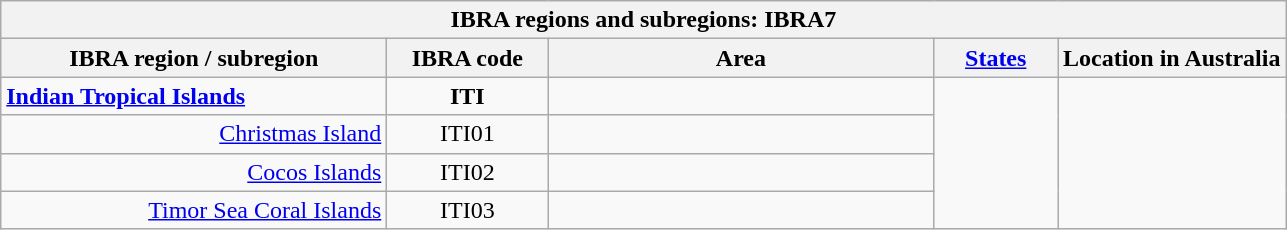<table class="wikitable sortable">
<tr>
<th rowwidth=100px colspan=5>IBRA regions and subregions: IBRA7</th>
</tr>
<tr>
<th scope="col" style="width:250px;">IBRA region / subregion</th>
<th scope="col" style="width:100px;">IBRA code</th>
<th scope="col" style="width:250px;">Area</th>
<th scope="col" style="width:75px;"><a href='#'>States</a></th>
<th>Location in Australia</th>
</tr>
<tr>
<td><strong><a href='#'>Indian Tropical Islands</a></strong></td>
<td style="text-align:center;"><strong>ITI</strong></td>
<td align="right"><strong></strong></td>
<td style="text-align:center;" rowspan="4"></td>
<td style="text-align:center;" rowspan="4"></td>
</tr>
<tr>
<td align="right"><a href='#'>Christmas Island</a></td>
<td style="text-align:center;">ITI01</td>
<td align="right"></td>
</tr>
<tr>
<td align="right"><a href='#'>Cocos Islands</a></td>
<td style="text-align:center;">ITI02</td>
<td align="right"></td>
</tr>
<tr>
<td align="right"><a href='#'>Timor Sea Coral Islands</a></td>
<td style="text-align:center;">ITI03</td>
<td align="right"></td>
</tr>
</table>
